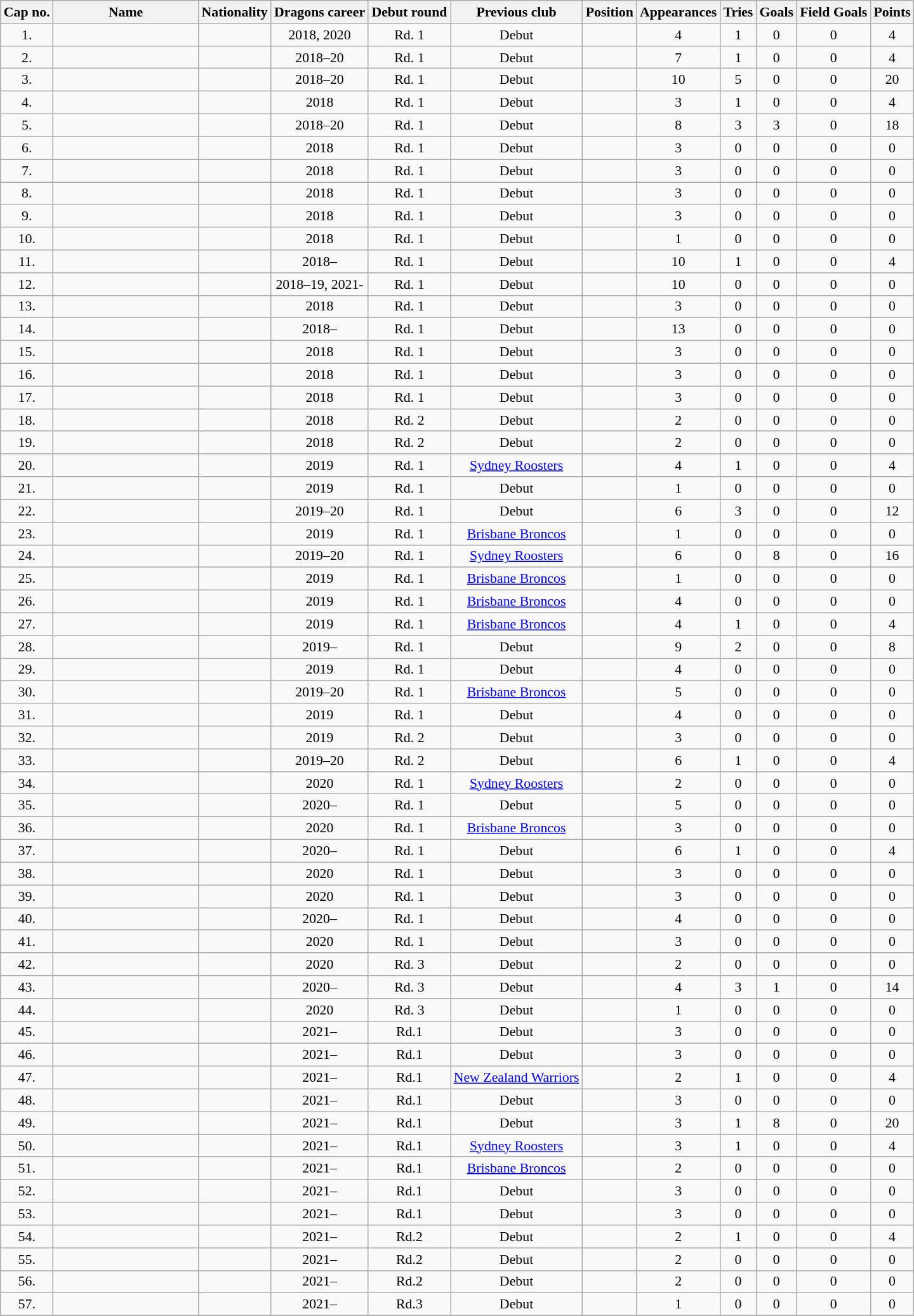<table class="wikitable sortable" style="text-align: center; font-size:91%">
<tr>
<th>Cap no.</th>
<th style="width:10em">Name</th>
<th>Nationality</th>
<th>Dragons career</th>
<th>Debut round</th>
<th>Previous club</th>
<th>Position</th>
<th>Appearances</th>
<th>Tries</th>
<th>Goals</th>
<th>Field Goals</th>
<th>Points</th>
</tr>
<tr>
<td>1.</td>
<td></td>
<td></td>
<td>2018, 2020</td>
<td>Rd. 1</td>
<td>Debut</td>
<td></td>
<td>4</td>
<td>1</td>
<td>0</td>
<td>0</td>
<td>4</td>
</tr>
<tr>
<td>2.</td>
<td></td>
<td></td>
<td>2018–20</td>
<td>Rd. 1</td>
<td>Debut</td>
<td></td>
<td>7</td>
<td>1</td>
<td>0</td>
<td>0</td>
<td>4</td>
</tr>
<tr>
<td>3.</td>
<td></td>
<td></td>
<td>2018–20</td>
<td>Rd. 1</td>
<td>Debut</td>
<td></td>
<td>10</td>
<td>5</td>
<td>0</td>
<td>0</td>
<td>20</td>
</tr>
<tr>
<td>4.</td>
<td></td>
<td></td>
<td>2018</td>
<td>Rd. 1</td>
<td>Debut</td>
<td></td>
<td>3</td>
<td>1</td>
<td>0</td>
<td>0</td>
<td>4</td>
</tr>
<tr>
<td>5.</td>
<td></td>
<td></td>
<td>2018–20</td>
<td>Rd. 1</td>
<td>Debut</td>
<td></td>
<td>8</td>
<td>3</td>
<td>3</td>
<td>0</td>
<td>18</td>
</tr>
<tr>
<td>6.</td>
<td></td>
<td></td>
<td>2018</td>
<td>Rd. 1</td>
<td>Debut</td>
<td></td>
<td>3</td>
<td>0</td>
<td>0</td>
<td>0</td>
<td>0</td>
</tr>
<tr>
<td>7.</td>
<td></td>
<td></td>
<td>2018</td>
<td>Rd. 1</td>
<td>Debut</td>
<td></td>
<td>3</td>
<td>0</td>
<td>0</td>
<td>0</td>
<td>0</td>
</tr>
<tr>
<td>8.</td>
<td></td>
<td></td>
<td>2018</td>
<td>Rd. 1</td>
<td>Debut</td>
<td></td>
<td>3</td>
<td>0</td>
<td>0</td>
<td>0</td>
<td>0</td>
</tr>
<tr>
<td>9.</td>
<td></td>
<td></td>
<td>2018</td>
<td>Rd. 1</td>
<td>Debut</td>
<td></td>
<td>3</td>
<td>0</td>
<td>0</td>
<td>0</td>
<td>0</td>
</tr>
<tr>
<td>10.</td>
<td></td>
<td></td>
<td>2018</td>
<td>Rd. 1</td>
<td>Debut</td>
<td></td>
<td>1</td>
<td>0</td>
<td>0</td>
<td>0</td>
<td>0</td>
</tr>
<tr>
<td>11.</td>
<td></td>
<td></td>
<td>2018–</td>
<td>Rd. 1</td>
<td>Debut</td>
<td></td>
<td>10</td>
<td>1</td>
<td>0</td>
<td>0</td>
<td>4</td>
</tr>
<tr>
<td>12.</td>
<td></td>
<td></td>
<td>2018–19, 2021-</td>
<td>Rd. 1</td>
<td>Debut</td>
<td></td>
<td>10</td>
<td>0</td>
<td>0</td>
<td>0</td>
<td>0</td>
</tr>
<tr>
<td>13.</td>
<td></td>
<td></td>
<td>2018</td>
<td>Rd. 1</td>
<td>Debut</td>
<td></td>
<td>3</td>
<td>0</td>
<td>0</td>
<td>0</td>
<td>0</td>
</tr>
<tr>
<td>14.</td>
<td></td>
<td></td>
<td>2018–</td>
<td>Rd. 1</td>
<td>Debut</td>
<td></td>
<td>13</td>
<td>0</td>
<td>0</td>
<td>0</td>
<td>0</td>
</tr>
<tr>
<td>15.</td>
<td></td>
<td> </td>
<td>2018</td>
<td>Rd. 1</td>
<td>Debut</td>
<td></td>
<td>3</td>
<td>0</td>
<td>0</td>
<td>0</td>
<td>0</td>
</tr>
<tr>
<td>16.</td>
<td></td>
<td></td>
<td>2018</td>
<td>Rd. 1</td>
<td>Debut</td>
<td></td>
<td>3</td>
<td>0</td>
<td>0</td>
<td>0</td>
<td>0</td>
</tr>
<tr>
<td>17.</td>
<td></td>
<td></td>
<td>2018</td>
<td>Rd. 1</td>
<td>Debut</td>
<td></td>
<td>3</td>
<td>0</td>
<td>0</td>
<td>0</td>
<td>0</td>
</tr>
<tr>
<td>18.</td>
<td></td>
<td></td>
<td>2018</td>
<td>Rd. 2</td>
<td>Debut</td>
<td></td>
<td>2</td>
<td>0</td>
<td>0</td>
<td>0</td>
<td>0</td>
</tr>
<tr>
<td>19.</td>
<td></td>
<td></td>
<td>2018</td>
<td>Rd. 2</td>
<td>Debut</td>
<td></td>
<td>2</td>
<td>0</td>
<td>0</td>
<td>0</td>
<td>0</td>
</tr>
<tr>
<td>20.</td>
<td></td>
<td></td>
<td>2019</td>
<td>Rd. 1</td>
<td><a href='#'>Sydney Roosters</a></td>
<td></td>
<td>4</td>
<td>1</td>
<td>0</td>
<td>0</td>
<td>4</td>
</tr>
<tr>
<td>21.</td>
<td></td>
<td></td>
<td>2019</td>
<td>Rd. 1</td>
<td>Debut</td>
<td></td>
<td>1</td>
<td>0</td>
<td>0</td>
<td>0</td>
<td>0</td>
</tr>
<tr>
<td>22.</td>
<td></td>
<td></td>
<td>2019–20</td>
<td>Rd. 1</td>
<td>Debut</td>
<td></td>
<td>6</td>
<td>3</td>
<td>0</td>
<td>0</td>
<td>12</td>
</tr>
<tr>
<td>23.</td>
<td></td>
<td></td>
<td>2019</td>
<td>Rd. 1</td>
<td><a href='#'>Brisbane Broncos</a></td>
<td></td>
<td>1</td>
<td>0</td>
<td>0</td>
<td>0</td>
<td>0</td>
</tr>
<tr>
<td>24.</td>
<td></td>
<td></td>
<td>2019–20</td>
<td>Rd. 1</td>
<td><a href='#'>Sydney Roosters</a></td>
<td></td>
<td>6</td>
<td>0</td>
<td>8</td>
<td>0</td>
<td>16</td>
</tr>
<tr>
<td>25.</td>
<td></td>
<td></td>
<td>2019</td>
<td>Rd. 1</td>
<td><a href='#'>Brisbane Broncos</a></td>
<td></td>
<td>1</td>
<td>0</td>
<td>0</td>
<td>0</td>
<td>0</td>
</tr>
<tr>
<td>26.</td>
<td></td>
<td></td>
<td>2019</td>
<td>Rd. 1</td>
<td><a href='#'>Brisbane Broncos</a></td>
<td></td>
<td>4</td>
<td>0</td>
<td>0</td>
<td>0</td>
<td>0</td>
</tr>
<tr>
<td>27.</td>
<td></td>
<td></td>
<td>2019</td>
<td>Rd. 1</td>
<td><a href='#'>Brisbane Broncos</a></td>
<td></td>
<td>4</td>
<td>1</td>
<td>0</td>
<td>0</td>
<td>4</td>
</tr>
<tr>
<td>28.</td>
<td></td>
<td></td>
<td>2019–</td>
<td>Rd. 1</td>
<td>Debut</td>
<td></td>
<td>9</td>
<td>2</td>
<td>0</td>
<td>0</td>
<td>8</td>
</tr>
<tr>
<td>29.</td>
<td></td>
<td></td>
<td>2019</td>
<td>Rd. 1</td>
<td>Debut</td>
<td></td>
<td>4</td>
<td>0</td>
<td>0</td>
<td>0</td>
<td>0</td>
</tr>
<tr>
<td>30.</td>
<td></td>
<td></td>
<td>2019–20</td>
<td>Rd. 1</td>
<td><a href='#'>Brisbane Broncos</a></td>
<td></td>
<td>5</td>
<td>0</td>
<td>0</td>
<td>0</td>
<td>0</td>
</tr>
<tr>
<td>31.</td>
<td></td>
<td></td>
<td>2019</td>
<td>Rd. 1</td>
<td>Debut</td>
<td></td>
<td>4</td>
<td>0</td>
<td>0</td>
<td>0</td>
<td>0</td>
</tr>
<tr>
<td>32.</td>
<td></td>
<td></td>
<td>2019</td>
<td>Rd. 2</td>
<td>Debut</td>
<td></td>
<td>3</td>
<td>0</td>
<td>0</td>
<td>0</td>
<td>0</td>
</tr>
<tr>
<td>33.</td>
<td></td>
<td></td>
<td>2019–20</td>
<td>Rd. 2</td>
<td>Debut</td>
<td></td>
<td>6</td>
<td>1</td>
<td>0</td>
<td>0</td>
<td>4</td>
</tr>
<tr>
<td>34.</td>
<td></td>
<td></td>
<td>2020</td>
<td>Rd. 1</td>
<td><a href='#'>Sydney Roosters</a></td>
<td></td>
<td>2</td>
<td>0</td>
<td>0</td>
<td>0</td>
<td>0</td>
</tr>
<tr>
<td>35.</td>
<td></td>
<td></td>
<td>2020–</td>
<td>Rd. 1</td>
<td>Debut</td>
<td></td>
<td>5</td>
<td>0</td>
<td>0</td>
<td>0</td>
<td>0</td>
</tr>
<tr>
<td>36.</td>
<td></td>
<td></td>
<td>2020</td>
<td>Rd. 1</td>
<td><a href='#'>Brisbane Broncos</a></td>
<td></td>
<td>3</td>
<td>0</td>
<td>0</td>
<td>0</td>
<td>0</td>
</tr>
<tr>
<td>37.</td>
<td></td>
<td></td>
<td>2020–</td>
<td>Rd. 1</td>
<td>Debut</td>
<td></td>
<td>6</td>
<td>1</td>
<td>0</td>
<td>0</td>
<td>4</td>
</tr>
<tr>
<td>38.</td>
<td></td>
<td></td>
<td>2020</td>
<td>Rd. 1</td>
<td>Debut</td>
<td></td>
<td>3</td>
<td>0</td>
<td>0</td>
<td>0</td>
<td>0</td>
</tr>
<tr>
<td>39.</td>
<td></td>
<td></td>
<td>2020</td>
<td>Rd. 1</td>
<td>Debut</td>
<td></td>
<td>3</td>
<td>0</td>
<td>0</td>
<td>0</td>
<td>0</td>
</tr>
<tr>
<td>40.</td>
<td></td>
<td></td>
<td>2020–</td>
<td>Rd. 1</td>
<td>Debut</td>
<td></td>
<td>4</td>
<td>0</td>
<td>0</td>
<td>0</td>
<td>0</td>
</tr>
<tr>
<td>41.</td>
<td></td>
<td></td>
<td>2020</td>
<td>Rd. 1</td>
<td>Debut</td>
<td></td>
<td>3</td>
<td>0</td>
<td>0</td>
<td>0</td>
<td>0</td>
</tr>
<tr>
<td>42.</td>
<td></td>
<td></td>
<td>2020</td>
<td>Rd. 3</td>
<td>Debut</td>
<td></td>
<td>2</td>
<td>0</td>
<td>0</td>
<td>0</td>
<td>0</td>
</tr>
<tr>
<td>43.</td>
<td></td>
<td></td>
<td>2020–</td>
<td>Rd. 3</td>
<td>Debut</td>
<td></td>
<td>4</td>
<td>3</td>
<td>1</td>
<td>0</td>
<td>14</td>
</tr>
<tr>
<td>44.</td>
<td></td>
<td></td>
<td>2020</td>
<td>Rd. 3</td>
<td>Debut</td>
<td></td>
<td>1</td>
<td>0</td>
<td>0</td>
<td>0</td>
<td>0</td>
</tr>
<tr>
<td>45.</td>
<td></td>
<td></td>
<td>2021–</td>
<td>Rd.1</td>
<td>Debut</td>
<td></td>
<td>3</td>
<td>0</td>
<td>0</td>
<td>0</td>
<td>0</td>
</tr>
<tr>
<td>46.</td>
<td></td>
<td></td>
<td>2021–</td>
<td>Rd.1</td>
<td>Debut</td>
<td></td>
<td>3</td>
<td>0</td>
<td>0</td>
<td>0</td>
<td>0</td>
</tr>
<tr>
<td>47.</td>
<td></td>
<td></td>
<td>2021–</td>
<td>Rd.1</td>
<td><a href='#'>New Zealand Warriors</a></td>
<td></td>
<td>2</td>
<td>1</td>
<td>0</td>
<td>0</td>
<td>4</td>
</tr>
<tr>
<td>48.</td>
<td></td>
<td></td>
<td>2021–</td>
<td>Rd.1</td>
<td>Debut</td>
<td></td>
<td>3</td>
<td>0</td>
<td>0</td>
<td>0</td>
<td>0</td>
</tr>
<tr>
<td>49.</td>
<td></td>
<td></td>
<td>2021–</td>
<td>Rd.1</td>
<td>Debut</td>
<td></td>
<td>3</td>
<td>1</td>
<td>8</td>
<td>0</td>
<td>20</td>
</tr>
<tr>
<td>50.</td>
<td></td>
<td></td>
<td>2021–</td>
<td>Rd.1</td>
<td><a href='#'>Sydney Roosters</a></td>
<td></td>
<td>3</td>
<td>1</td>
<td>0</td>
<td>0</td>
<td>4</td>
</tr>
<tr>
<td>51.</td>
<td></td>
<td></td>
<td>2021–</td>
<td>Rd.1</td>
<td><a href='#'>Brisbane Broncos</a></td>
<td></td>
<td>2</td>
<td>0</td>
<td>0</td>
<td>0</td>
<td>0</td>
</tr>
<tr>
<td>52.</td>
<td></td>
<td></td>
<td>2021–</td>
<td>Rd.1</td>
<td>Debut</td>
<td></td>
<td>3</td>
<td>0</td>
<td>0</td>
<td>0</td>
<td>0</td>
</tr>
<tr>
<td>53.</td>
<td></td>
<td></td>
<td>2021–</td>
<td>Rd.1</td>
<td>Debut</td>
<td></td>
<td>3</td>
<td>0</td>
<td>0</td>
<td>0</td>
<td>0</td>
</tr>
<tr>
<td>54.</td>
<td></td>
<td></td>
<td>2021–</td>
<td>Rd.2</td>
<td>Debut</td>
<td></td>
<td>2</td>
<td>1</td>
<td>0</td>
<td>0</td>
<td>4</td>
</tr>
<tr>
<td>55.</td>
<td></td>
<td></td>
<td>2021–</td>
<td>Rd.2</td>
<td>Debut</td>
<td></td>
<td>2</td>
<td>0</td>
<td>0</td>
<td>0</td>
<td>0</td>
</tr>
<tr>
<td>56.</td>
<td></td>
<td></td>
<td>2021–</td>
<td>Rd.2</td>
<td>Debut</td>
<td></td>
<td>2</td>
<td>0</td>
<td>0</td>
<td>0</td>
<td>0</td>
</tr>
<tr>
<td>57.</td>
<td></td>
<td></td>
<td>2021–</td>
<td>Rd.3</td>
<td>Debut</td>
<td></td>
<td>1</td>
<td>0</td>
<td>0</td>
<td>0</td>
<td>0</td>
</tr>
<tr>
</tr>
</table>
